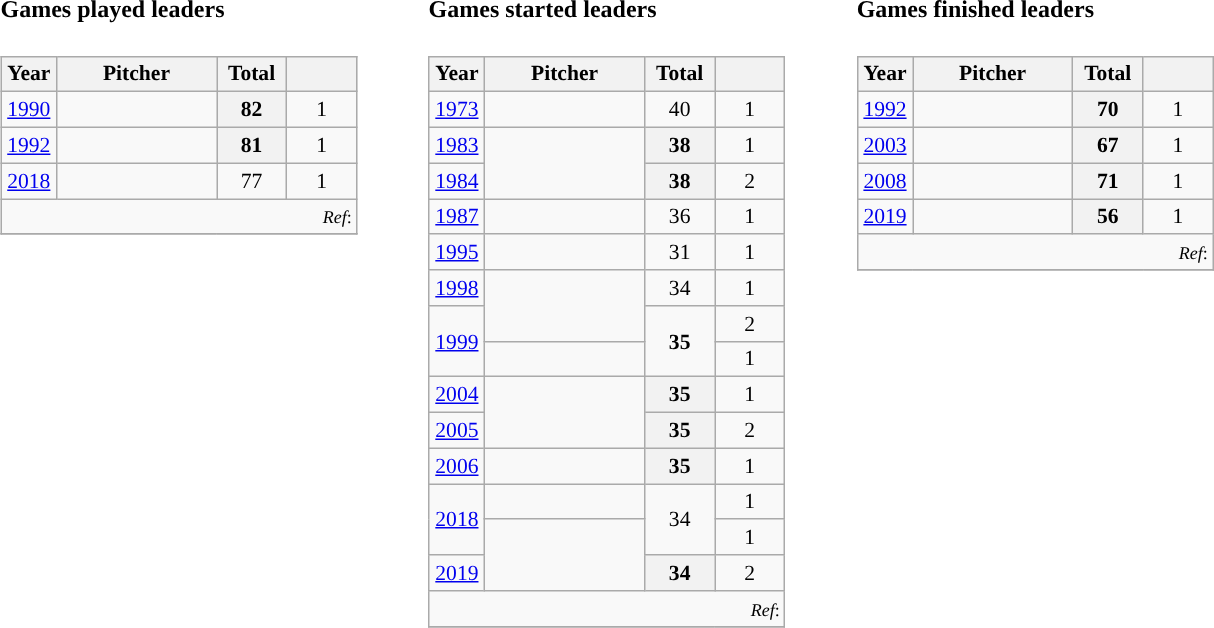<table>
<tr>
<td valign="top"><br><h4>Games played leaders</h4><table class="wikitable sortable"" style="font-size: 90%; text-align:left;">
<tr>
<th width="30">Year</th>
<th width="100">Pitcher</th>
<th width="40">Total</th>
<th width="40"></th>
</tr>
<tr>
<td style="text-align:center"><a href='#'>1990</a></td>
<td align=left></td>
<th>82</th>
<td style="text-align:center">1</td>
</tr>
<tr>
<td style="text-align:center"><a href='#'>1992</a></td>
<td align=left></td>
<th>81</th>
<td style="text-align:center">1</td>
</tr>
<tr>
<td style="text-align:center"><a href='#'>2018</a></td>
<td align=left></td>
<td style="text-align:center">77</td>
<td style="text-align:center">1</td>
</tr>
<tr class="sortbottom">
<td style="text-align:right"; colspan="4"><small><em>Ref</em>:</small></td>
</tr>
<tr>
</tr>
</table>
</td>
<td width="25"> </td>
<td valign="top"><br><h4>Games started leaders</h4><table class="wikitable sortable"" style="font-size: 90%; text-align:left;">
<tr>
<th width="30">Year</th>
<th width="100">Pitcher</th>
<th width="40">Total</th>
<th width="40"></th>
</tr>
<tr>
<td style="text-align:center"><a href='#'>1973</a></td>
<td align=left></td>
<td style="text-align:center">40</td>
<td style="text-align:center">1</td>
</tr>
<tr>
<td style="text-align:center"><a href='#'>1983</a></td>
<td rowspan="2"; align=left></td>
<th>38</th>
<td style="text-align:center">1</td>
</tr>
<tr>
<td style="text-align:center"><a href='#'>1984</a></td>
<th>38</th>
<td style="text-align:center">2</td>
</tr>
<tr>
<td style="text-align:center"><a href='#'>1987</a></td>
<td align=left></td>
<td style="text-align:center">36</td>
<td style="text-align:center">1</td>
</tr>
<tr>
<td style="text-align:center"><a href='#'>1995</a></td>
<td align=left></td>
<td style="text-align:center">31</td>
<td style="text-align:center">1</td>
</tr>
<tr>
<td style="text-align:center"><a href='#'>1998</a></td>
<td rowspan="2"; align=left></td>
<td style="text-align:center">34</td>
<td style="text-align:center">1</td>
</tr>
<tr>
<td rowspan="2" style="text-align:center"><a href='#'>1999</a></td>
<td rowspan="2" style="text-align:center"><strong>35</strong></td>
<td style="text-align:center">2</td>
</tr>
<tr>
<td align=left></td>
<td style="text-align:center">1</td>
</tr>
<tr>
<td style="text-align:center"><a href='#'>2004</a></td>
<td rowspan="2"; align=left></td>
<th>35</th>
<td style="text-align:center">1</td>
</tr>
<tr>
<td style="text-align:center"><a href='#'>2005</a></td>
<th>35</th>
<td style="text-align:center">2</td>
</tr>
<tr>
<td style="text-align:center"><a href='#'>2006</a></td>
<td align=left></td>
<th>35</th>
<td style="text-align:center">1</td>
</tr>
<tr>
<td rowspan="2" style="text-align:center"><a href='#'>2018</a></td>
<td align=left></td>
<td rowspan="2" style="text-align:center">34</td>
<td style="text-align:center">1</td>
</tr>
<tr>
<td rowspan="2" align=left></td>
<td style="text-align:center">1</td>
</tr>
<tr>
<td style="text-align:center"><a href='#'>2019</a></td>
<th>34</th>
<td style="text-align:center">2</td>
</tr>
<tr class="sortbottom">
<td style="text-align:right"; colspan="4"><small><em>Ref</em>:</small></td>
</tr>
<tr>
</tr>
</table>
</td>
<td width="25"> </td>
<td valign="top"><br><h4>Games finished leaders</h4><table class="wikitable sortable"" style="font-size: 90%; text-align:left;">
<tr>
<th width="30">Year</th>
<th width="100">Pitcher</th>
<th width="40">Total</th>
<th width="40"></th>
</tr>
<tr>
<td style="text-align:center"><a href='#'>1992</a></td>
<td align=left></td>
<th>70</th>
<td style="text-align:center">1</td>
</tr>
<tr>
<td style="text-align:center"><a href='#'>2003</a></td>
<td align=left></td>
<th>67</th>
<td style="text-align:center">1</td>
</tr>
<tr>
<td style="text-align:center"><a href='#'>2008</a></td>
<td align=left></td>
<th>71</th>
<td style="text-align:center">1</td>
</tr>
<tr>
<td style="text-align:center"><a href='#'>2019</a></td>
<td align=left></td>
<th>56</th>
<td style="text-align:center">1</td>
</tr>
<tr class="sortbottom">
<td style="text-align:right"; colspan="4"><small><em>Ref</em>:</small></td>
</tr>
<tr>
</tr>
</table>
</td>
</tr>
</table>
